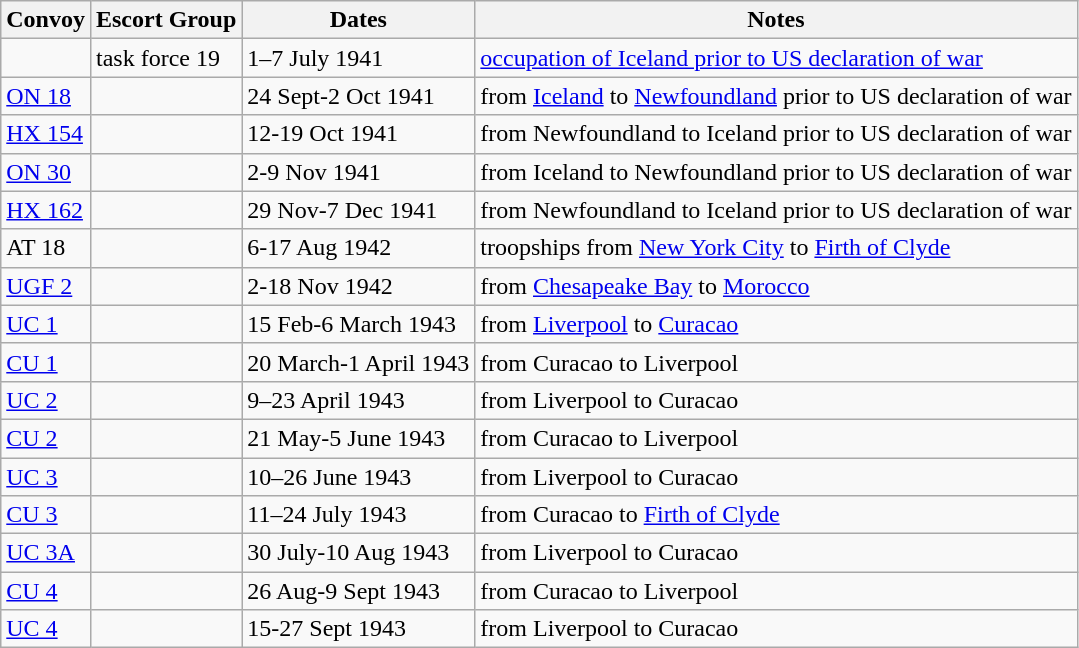<table class="wikitable">
<tr>
<th>Convoy</th>
<th>Escort Group</th>
<th>Dates</th>
<th>Notes</th>
</tr>
<tr>
<td></td>
<td>task force 19</td>
<td>1–7 July 1941</td>
<td><a href='#'>occupation of Iceland prior to US declaration of war</a></td>
</tr>
<tr>
<td><a href='#'>ON 18</a></td>
<td></td>
<td>24 Sept-2 Oct 1941</td>
<td>from <a href='#'>Iceland</a> to <a href='#'>Newfoundland</a> prior to US declaration of war</td>
</tr>
<tr>
<td><a href='#'>HX 154</a></td>
<td></td>
<td>12-19 Oct 1941</td>
<td>from Newfoundland to Iceland prior to US declaration of war</td>
</tr>
<tr>
<td><a href='#'>ON 30</a></td>
<td></td>
<td>2-9 Nov 1941</td>
<td>from Iceland to Newfoundland prior to US declaration of war</td>
</tr>
<tr>
<td><a href='#'>HX 162</a></td>
<td></td>
<td>29 Nov-7 Dec 1941</td>
<td>from Newfoundland to Iceland prior to US declaration of war</td>
</tr>
<tr>
<td>AT 18</td>
<td></td>
<td>6-17 Aug 1942</td>
<td>troopships from <a href='#'>New York City</a> to <a href='#'>Firth of Clyde</a></td>
</tr>
<tr>
<td><a href='#'>UGF 2</a></td>
<td></td>
<td>2-18 Nov 1942</td>
<td>from <a href='#'>Chesapeake Bay</a> to <a href='#'>Morocco</a></td>
</tr>
<tr>
<td><a href='#'>UC 1</a></td>
<td></td>
<td>15 Feb-6 March 1943</td>
<td>from <a href='#'>Liverpool</a> to <a href='#'>Curacao</a></td>
</tr>
<tr>
<td><a href='#'>CU 1</a></td>
<td></td>
<td>20 March-1 April 1943</td>
<td>from Curacao to Liverpool</td>
</tr>
<tr>
<td><a href='#'>UC 2</a></td>
<td></td>
<td>9–23 April 1943</td>
<td>from Liverpool to Curacao</td>
</tr>
<tr>
<td><a href='#'>CU 2</a></td>
<td></td>
<td>21 May-5 June 1943</td>
<td>from Curacao to Liverpool</td>
</tr>
<tr>
<td><a href='#'>UC 3</a></td>
<td></td>
<td>10–26 June 1943</td>
<td>from Liverpool to Curacao</td>
</tr>
<tr>
<td><a href='#'>CU 3</a></td>
<td></td>
<td>11–24 July 1943</td>
<td>from Curacao to <a href='#'>Firth of Clyde</a></td>
</tr>
<tr>
<td><a href='#'>UC 3A</a></td>
<td></td>
<td>30 July-10 Aug 1943</td>
<td>from Liverpool to Curacao</td>
</tr>
<tr>
<td><a href='#'>CU 4</a></td>
<td></td>
<td>26 Aug-9 Sept 1943</td>
<td>from Curacao to Liverpool</td>
</tr>
<tr>
<td><a href='#'>UC 4</a></td>
<td></td>
<td>15-27 Sept 1943</td>
<td>from Liverpool to Curacao</td>
</tr>
</table>
